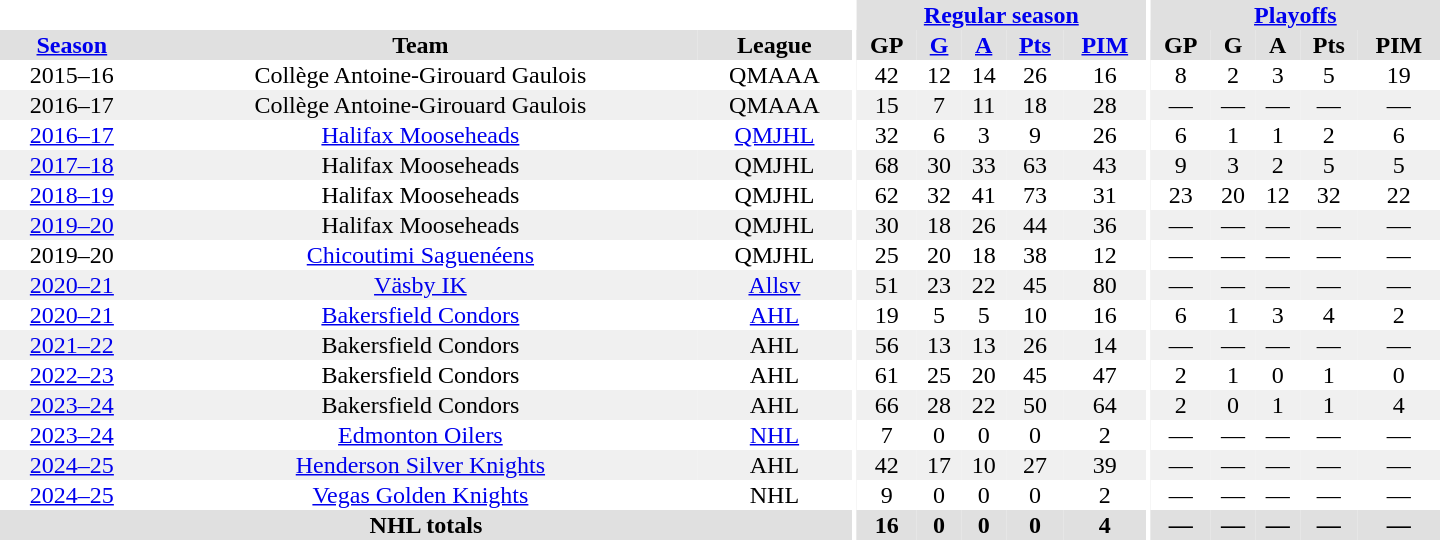<table border="0" cellpadding="1" cellspacing="0" style="text-align:center; width:60em;">
<tr bgcolor="#e0e0e0">
<th colspan="3" bgcolor="#ffffff"></th>
<th rowspan="99" bgcolor="#ffffff"></th>
<th colspan="5"><a href='#'>Regular season</a></th>
<th rowspan="99" bgcolor="#ffffff"></th>
<th colspan="5"><a href='#'>Playoffs</a></th>
</tr>
<tr bgcolor="#e0e0e0">
<th><a href='#'>Season</a></th>
<th>Team</th>
<th>League</th>
<th>GP</th>
<th><a href='#'>G</a></th>
<th><a href='#'>A</a></th>
<th><a href='#'>Pts</a></th>
<th><a href='#'>PIM</a></th>
<th>GP</th>
<th>G</th>
<th>A</th>
<th>Pts</th>
<th>PIM</th>
</tr>
<tr>
<td>2015–16</td>
<td>Collège Antoine-Girouard Gaulois</td>
<td>QMAAA</td>
<td>42</td>
<td>12</td>
<td>14</td>
<td>26</td>
<td>16</td>
<td>8</td>
<td>2</td>
<td>3</td>
<td>5</td>
<td>19</td>
</tr>
<tr bgcolor="#f0f0f0">
<td>2016–17</td>
<td>Collège Antoine-Girouard Gaulois</td>
<td>QMAAA</td>
<td>15</td>
<td>7</td>
<td>11</td>
<td>18</td>
<td>28</td>
<td>—</td>
<td>—</td>
<td>—</td>
<td>—</td>
<td>—</td>
</tr>
<tr>
<td><a href='#'>2016–17</a></td>
<td><a href='#'>Halifax Mooseheads</a></td>
<td><a href='#'>QMJHL</a></td>
<td>32</td>
<td>6</td>
<td>3</td>
<td>9</td>
<td>26</td>
<td>6</td>
<td>1</td>
<td>1</td>
<td>2</td>
<td>6</td>
</tr>
<tr bgcolor="#f0f0f0">
<td><a href='#'>2017–18</a></td>
<td>Halifax Mooseheads</td>
<td>QMJHL</td>
<td>68</td>
<td>30</td>
<td>33</td>
<td>63</td>
<td>43</td>
<td>9</td>
<td>3</td>
<td>2</td>
<td>5</td>
<td>5</td>
</tr>
<tr>
<td><a href='#'>2018–19</a></td>
<td>Halifax Mooseheads</td>
<td>QMJHL</td>
<td>62</td>
<td>32</td>
<td>41</td>
<td>73</td>
<td>31</td>
<td>23</td>
<td>20</td>
<td>12</td>
<td>32</td>
<td>22</td>
</tr>
<tr bgcolor="#f0f0f0">
<td><a href='#'>2019–20</a></td>
<td>Halifax Mooseheads</td>
<td>QMJHL</td>
<td>30</td>
<td>18</td>
<td>26</td>
<td>44</td>
<td>36</td>
<td>—</td>
<td>—</td>
<td>—</td>
<td>—</td>
<td>—</td>
</tr>
<tr>
<td>2019–20</td>
<td><a href='#'>Chicoutimi Saguenéens</a></td>
<td>QMJHL</td>
<td>25</td>
<td>20</td>
<td>18</td>
<td>38</td>
<td>12</td>
<td>—</td>
<td>—</td>
<td>—</td>
<td>—</td>
<td>—</td>
</tr>
<tr bgcolor="#f0f0f0">
<td><a href='#'>2020–21</a></td>
<td><a href='#'>Väsby IK</a></td>
<td><a href='#'>Allsv</a></td>
<td>51</td>
<td>23</td>
<td>22</td>
<td>45</td>
<td>80</td>
<td>—</td>
<td>—</td>
<td>—</td>
<td>—</td>
<td>—</td>
</tr>
<tr>
<td><a href='#'>2020–21</a></td>
<td><a href='#'>Bakersfield Condors</a></td>
<td><a href='#'>AHL</a></td>
<td>19</td>
<td>5</td>
<td>5</td>
<td>10</td>
<td>16</td>
<td>6</td>
<td>1</td>
<td>3</td>
<td>4</td>
<td>2</td>
</tr>
<tr bgcolor="#f0f0f0">
<td><a href='#'>2021–22</a></td>
<td>Bakersfield Condors</td>
<td>AHL</td>
<td>56</td>
<td>13</td>
<td>13</td>
<td>26</td>
<td>14</td>
<td>—</td>
<td>—</td>
<td>—</td>
<td>—</td>
<td>—</td>
</tr>
<tr>
<td><a href='#'>2022–23</a></td>
<td>Bakersfield Condors</td>
<td>AHL</td>
<td>61</td>
<td>25</td>
<td>20</td>
<td>45</td>
<td>47</td>
<td>2</td>
<td>1</td>
<td>0</td>
<td>1</td>
<td>0</td>
</tr>
<tr bgcolor="#f0f0f0">
<td><a href='#'>2023–24</a></td>
<td>Bakersfield Condors</td>
<td>AHL</td>
<td>66</td>
<td>28</td>
<td>22</td>
<td>50</td>
<td>64</td>
<td>2</td>
<td>0</td>
<td>1</td>
<td>1</td>
<td>4</td>
</tr>
<tr>
<td><a href='#'>2023–24</a></td>
<td><a href='#'>Edmonton Oilers</a></td>
<td><a href='#'>NHL</a></td>
<td>7</td>
<td>0</td>
<td>0</td>
<td>0</td>
<td>2</td>
<td>—</td>
<td>—</td>
<td>—</td>
<td>—</td>
<td>—</td>
</tr>
<tr bgcolor="#f0f0f0">
<td><a href='#'>2024–25</a></td>
<td><a href='#'>Henderson Silver Knights</a></td>
<td>AHL</td>
<td>42</td>
<td>17</td>
<td>10</td>
<td>27</td>
<td>39</td>
<td>—</td>
<td>—</td>
<td>—</td>
<td>—</td>
<td>—</td>
</tr>
<tr>
<td><a href='#'>2024–25</a></td>
<td><a href='#'>Vegas Golden Knights</a></td>
<td>NHL</td>
<td>9</td>
<td>0</td>
<td>0</td>
<td>0</td>
<td>2</td>
<td>—</td>
<td>—</td>
<td>—</td>
<td>—</td>
<td>—</td>
</tr>
<tr bgcolor="#e0e0e0">
<th colspan="3">NHL totals</th>
<th>16</th>
<th>0</th>
<th>0</th>
<th>0</th>
<th>4</th>
<th>—</th>
<th>—</th>
<th>—</th>
<th>—</th>
<th>—</th>
</tr>
</table>
